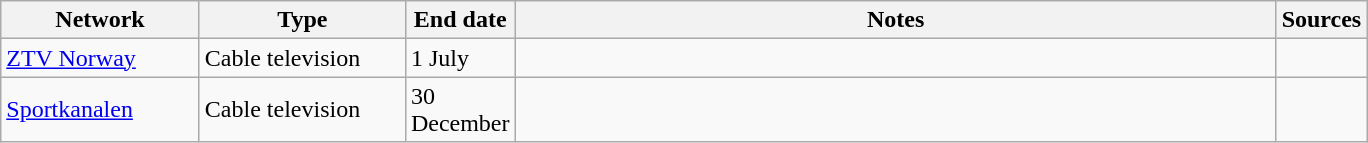<table class="wikitable">
<tr>
<th style="text-align:center; width:125px">Network</th>
<th style="text-align:center; width:130px">Type</th>
<th style="text-align:center; width:60px">End date</th>
<th style="text-align:center; width:500px">Notes</th>
<th style="text-align:center; width:30px">Sources</th>
</tr>
<tr>
<td><a href='#'>ZTV Norway</a></td>
<td>Cable television</td>
<td>1 July</td>
<td></td>
<td></td>
</tr>
<tr>
<td><a href='#'>Sportkanalen</a></td>
<td>Cable television</td>
<td>30 December</td>
<td></td>
<td></td>
</tr>
</table>
